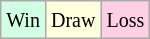<table class="wikitable">
<tr>
<td style="background:#d0ffe3;"><small>Win</small></td>
<td style="background:#ffd;"><small>Draw</small></td>
<td style="background:#ffd0e3;"><small>Loss</small></td>
</tr>
</table>
